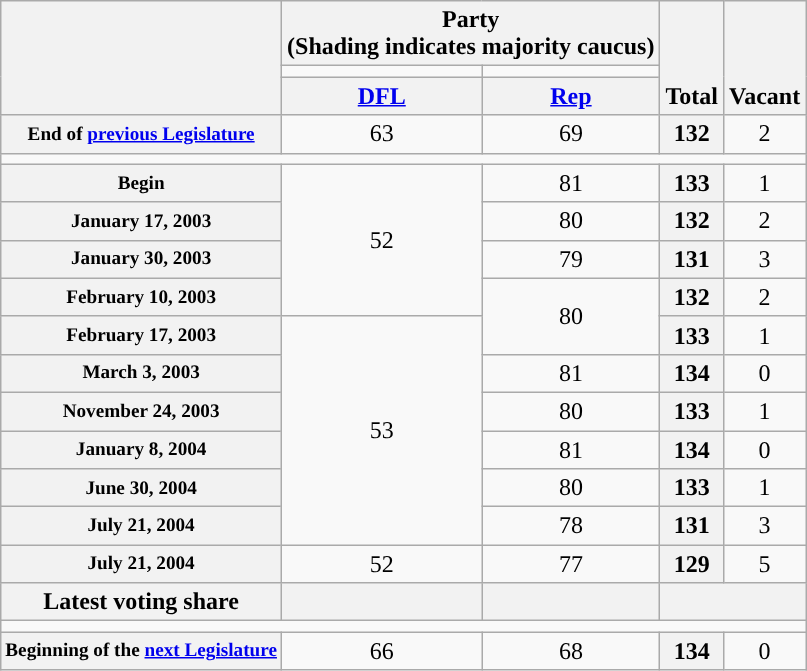<table class=wikitable style="text-align:center">
<tr style="vertical-align:bottom;">
<th rowspan=3></th>
<th colspan=2>Party <div>(Shading indicates majority caucus)</div></th>
<th rowspan=3>Total</th>
<th rowspan=3>Vacant</th>
</tr>
<tr style="height:5px">
<td style="background-color:"></td>
<td style="background-color:"></td>
</tr>
<tr>
<th><a href='#'>DFL</a></th>
<th><a href='#'>Rep</a></th>
</tr>
<tr>
<th style="white-space:nowrap; font-size:80%;">End of <a href='#'>previous Legislature</a></th>
<td>63</td>
<td>69</td>
<th>132</th>
<td>2</td>
</tr>
<tr>
<td colspan=6></td>
</tr>
<tr>
<th style="font-size:80%">Begin</th>
<td rowspan="4">52</td>
<td>81</td>
<th>133</th>
<td>1</td>
</tr>
<tr>
<th style="font-size:80%">January 17, 2003 </th>
<td>80</td>
<th>132</th>
<td>2</td>
</tr>
<tr>
<th style="font-size:80%">January 30, 2003 </th>
<td>79</td>
<th>131</th>
<td>3</td>
</tr>
<tr>
<th style="font-size:80%">February 10, 2003 </th>
<td rowspan="2" >80</td>
<th>132</th>
<td>2</td>
</tr>
<tr>
<th style="font-size:80%">February 17, 2003 </th>
<td rowspan="6">53</td>
<th>133</th>
<td>1</td>
</tr>
<tr>
<th style="font-size:80%">March 3, 2003 </th>
<td>81</td>
<th>134</th>
<td>0</td>
</tr>
<tr>
<th style="font-size:80%">November 24, 2003 </th>
<td>80</td>
<th>133</th>
<td>1</td>
</tr>
<tr>
<th style="font-size:80%">January 8, 2004 </th>
<td>81</td>
<th>134</th>
<td>0</td>
</tr>
<tr>
<th style="font-size:80%">June 30, 2004 </th>
<td>80</td>
<th>133</th>
<td>1</td>
</tr>
<tr>
<th style="font-size:80%">July 21, 2004 </th>
<td>78</td>
<th>131</th>
<td>3</td>
</tr>
<tr>
<th style="font-size:80%">July 21, 2004 </th>
<td>52</td>
<td>77</td>
<th>129</th>
<td>5</td>
</tr>
<tr>
<th>Latest voting share</th>
<th></th>
<th></th>
<th colspan=2></th>
</tr>
<tr>
<td colspan=6></td>
</tr>
<tr>
<th style="white-space:nowrap; font-size:80%;">Beginning of the <a href='#'>next Legislature</a></th>
<td>66</td>
<td>68</td>
<th>134</th>
<td>0</td>
</tr>
</table>
